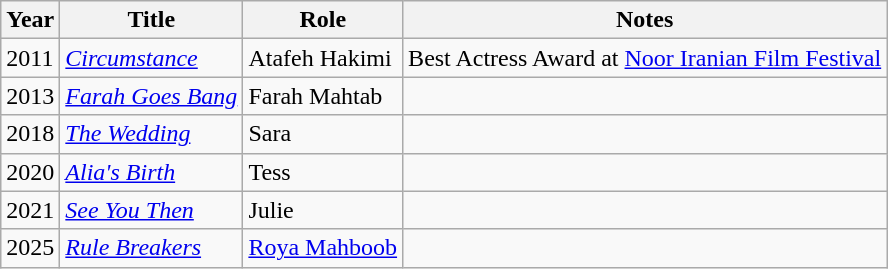<table class="wikitable sortable">
<tr>
<th>Year</th>
<th>Title</th>
<th>Role</th>
<th class="unsortable">Notes</th>
</tr>
<tr>
<td>2011</td>
<td><em><a href='#'>Circumstance</a></em></td>
<td>Atafeh Hakimi</td>
<td>Best Actress Award at <a href='#'>Noor Iranian Film Festival</a></td>
</tr>
<tr>
<td>2013</td>
<td><em><a href='#'>Farah Goes Bang</a></em></td>
<td>Farah Mahtab</td>
<td></td>
</tr>
<tr>
<td>2018</td>
<td data-sort-value="Wedding, The"><em><a href='#'>The Wedding</a></em></td>
<td>Sara</td>
<td></td>
</tr>
<tr>
<td>2020</td>
<td><em><a href='#'>Alia's Birth</a></em></td>
<td>Tess</td>
<td></td>
</tr>
<tr>
<td>2021</td>
<td><em><a href='#'>See You Then</a></em></td>
<td>Julie</td>
<td></td>
</tr>
<tr>
<td>2025</td>
<td><em><a href='#'>Rule Breakers</a></em></td>
<td><a href='#'>Roya Mahboob</a></td>
<td></td>
</tr>
</table>
